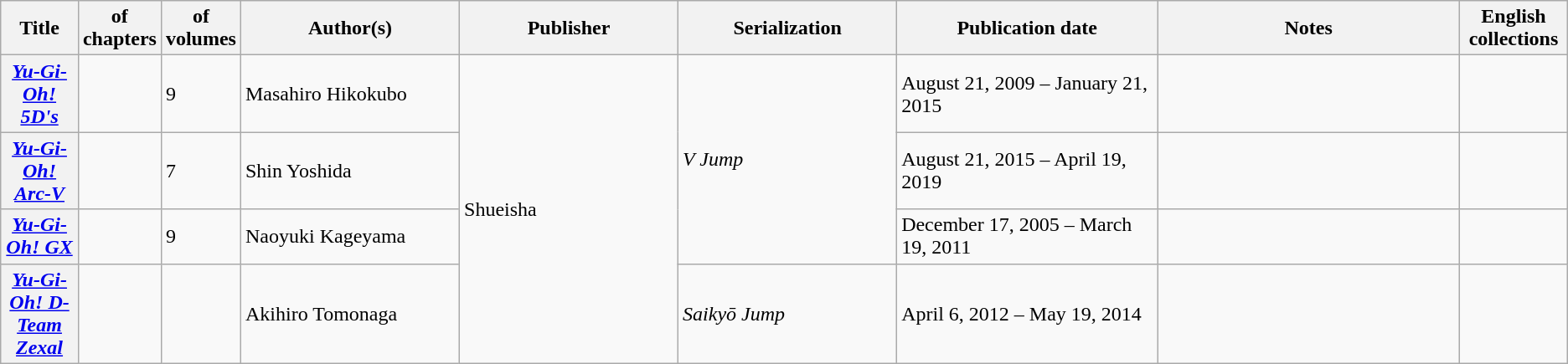<table class="wikitable">
<tr>
<th>Title</th>
<th style="width:40pt"> of chapters</th>
<th style="width:40pt"> of volumes</th>
<th style="width:125pt">Author(s)</th>
<th style="width:125pt">Publisher</th>
<th style="width:125pt">Serialization</th>
<th style="width:150pt">Publication date</th>
<th style="width:175pt">Notes</th>
<th>English collections</th>
</tr>
<tr>
<th><em><a href='#'>Yu-Gi-Oh! 5D's</a></em></th>
<td></td>
<td>9</td>
<td>Masahiro Hikokubo</td>
<td rowspan="4">Shueisha</td>
<td rowspan="3"><em>V Jump</em></td>
<td>August 21, 2009 – January 21, 2015</td>
<td></td>
<td></td>
</tr>
<tr>
<th><em><a href='#'>Yu-Gi-Oh! Arc-V</a></em></th>
<td></td>
<td>7</td>
<td>Shin Yoshida</td>
<td>August 21, 2015 – April 19, 2019</td>
<td></td>
<td></td>
</tr>
<tr>
<th><em><a href='#'>Yu-Gi-Oh! GX</a></em></th>
<td></td>
<td>9</td>
<td>Naoyuki Kageyama</td>
<td>December 17, 2005 – March 19, 2011</td>
<td></td>
<td></td>
</tr>
<tr>
<th><em><a href='#'>Yu-Gi-Oh! D-Team Zexal</a></em></th>
<td></td>
<td></td>
<td>Akihiro Tomonaga</td>
<td><em>Saikyō Jump</em></td>
<td>April 6, 2012 – May 19, 2014</td>
<td></td>
<td></td>
</tr>
</table>
